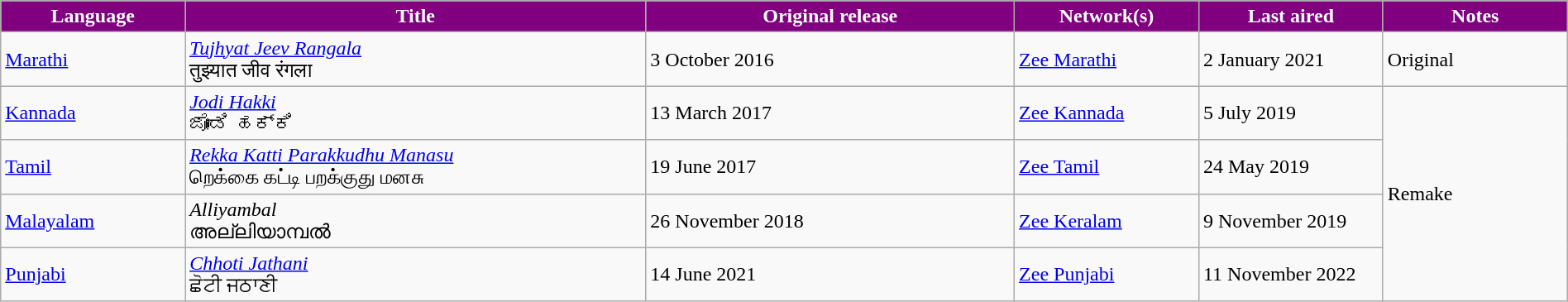<table class="wikitable" style="width:100%;">
<tr style="color:white">
<th style="background:Purple; width:10%;">Language</th>
<th style="background:Purple; width:25%;">Title</th>
<th style="background:Purple; width:20%;">Original release</th>
<th style="background:Purple; width:10%;">Network(s)</th>
<th style="background:Purple; width:10%;">Last aired</th>
<th style="background:Purple; width:10%;">Notes</th>
</tr>
<tr>
<td><a href='#'>Marathi</a></td>
<td><em><a href='#'>Tujhyat Jeev Rangala</a></em> <br> तुझ्यात जीव रंगला</td>
<td>3 October 2016</td>
<td><a href='#'>Zee Marathi</a></td>
<td>2 January 2021</td>
<td>Original</td>
</tr>
<tr>
<td><a href='#'>Kannada</a></td>
<td><em><a href='#'>Jodi Hakki</a></em> <br> ಜೋಡಿ ಹಕ್ಕಿ</td>
<td>13 March 2017</td>
<td><a href='#'>Zee Kannada</a></td>
<td>5 July 2019</td>
<td rowspan="4">Remake</td>
</tr>
<tr>
<td><a href='#'>Tamil</a></td>
<td><em><a href='#'>Rekka Katti Parakkudhu Manasu</a></em> <br> றெக்கை கட்டி பறக்குது மனசு</td>
<td>19 June 2017</td>
<td><a href='#'>Zee Tamil</a></td>
<td>24 May 2019</td>
</tr>
<tr>
<td><a href='#'>Malayalam</a></td>
<td><em>Alliyambal</em> <br> അല്ലിയാമ്പൽ</td>
<td>26 November 2018</td>
<td><a href='#'>Zee Keralam</a></td>
<td>9 November 2019</td>
</tr>
<tr>
<td><a href='#'>Punjabi</a></td>
<td><em><a href='#'>Chhoti Jathani</a></em> <br> ਛੋਟੀ ਜਠਾਣੀ</td>
<td>14 June 2021</td>
<td><a href='#'>Zee Punjabi</a></td>
<td>11 November 2022</td>
</tr>
</table>
